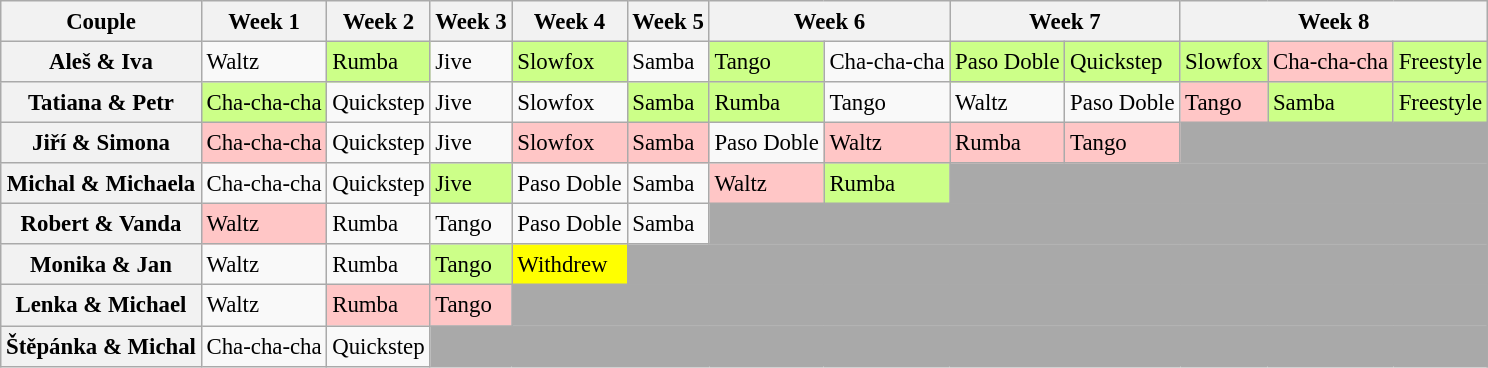<table class="wikitable" style="text-align:left; font-size:95%; line-height:20px;">
<tr>
<th>Couple</th>
<th>Week 1</th>
<th>Week 2</th>
<th>Week 3</th>
<th>Week 4</th>
<th>Week 5</th>
<th colspan=2>Week 6</th>
<th colspan=2>Week 7</th>
<th colspan=3>Week 8</th>
</tr>
<tr>
<th>Aleš & Iva</th>
<td>Waltz</td>
<td style="background:#ccff88;">Rumba</td>
<td>Jive</td>
<td style="background:#ccff88;">Slowfox</td>
<td>Samba</td>
<td style="background:#ccff88;">Tango</td>
<td>Cha-cha-cha</td>
<td style="background:#ccff88;">Paso Doble</td>
<td style="background:#ccff88;">Quickstep</td>
<td style="background:#ccff88;">Slowfox</td>
<td style="background:#ffc6c6;">Cha-cha-cha</td>
<td style="background:#ccff88;">Freestyle</td>
</tr>
<tr>
<th>Tatiana & Petr</th>
<td style="background:#ccff88;">Cha-cha-cha</td>
<td>Quickstep</td>
<td>Jive</td>
<td>Slowfox</td>
<td style="background:#ccff88;">Samba</td>
<td style="background:#ccff88;">Rumba</td>
<td>Tango</td>
<td>Waltz</td>
<td>Paso Doble</td>
<td style="background:#ffc6c6;">Tango</td>
<td style="background:#ccff88;">Samba</td>
<td style="background:#ccff88;">Freestyle</td>
</tr>
<tr>
<th>Jiří & Simona</th>
<td style="background:#ffc6c6;">Cha-cha-cha</td>
<td>Quickstep</td>
<td>Jive</td>
<td style="background:#ffc6c6;">Slowfox</td>
<td style="background:#ffc6c6;">Samba</td>
<td>Paso Doble</td>
<td style="background:#ffc6c6;">Waltz</td>
<td style="background:#ffc6c6;">Rumba</td>
<td style="background:#ffc6c6;">Tango</td>
<td bgcolor="darkgray" colspan="20"></td>
</tr>
<tr>
<th>Michal & Michaela</th>
<td>Cha-cha-cha</td>
<td>Quickstep</td>
<td style="background:#ccff88;">Jive</td>
<td>Paso Doble</td>
<td>Samba</td>
<td style="background:#ffc6c6;">Waltz</td>
<td style="background:#ccff88;">Rumba</td>
<td bgcolor="darkgray" colspan="20"></td>
</tr>
<tr>
<th>Robert & Vanda</th>
<td style="background:#ffc6c6;">Waltz</td>
<td>Rumba</td>
<td>Tango</td>
<td>Paso Doble</td>
<td>Samba</td>
<td bgcolor="darkgray" colspan="20"></td>
</tr>
<tr>
<th>Monika & Jan</th>
<td>Waltz</td>
<td>Rumba</td>
<td style="background:#ccff88;">Tango</td>
<td style="background:yellow;">Withdrew</td>
<td bgcolor="darkgray" colspan="20"></td>
</tr>
<tr>
<th>Lenka & Michael</th>
<td>Waltz</td>
<td style="background:#ffc6c6;">Rumba</td>
<td style="background:#ffc6c6;">Tango</td>
<td bgcolor="darkgray" colspan="20"></td>
</tr>
<tr>
<th>Štěpánka & Michal</th>
<td>Cha-cha-cha</td>
<td>Quickstep</td>
<td bgcolor="darkgray" colspan="20"></td>
</tr>
</table>
